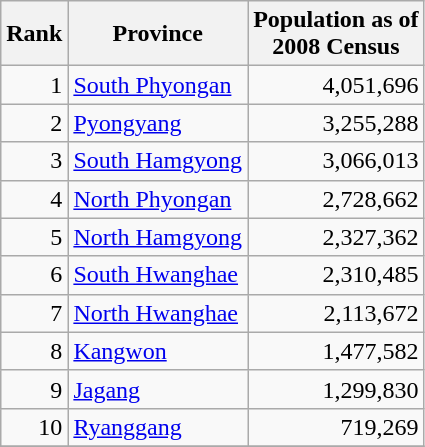<table class="wikitable sortable" style="text-align: right;">
<tr>
<th>Rank</th>
<th>Province</th>
<th>Population as of<br>2008 Census</th>
</tr>
<tr>
<td>1</td>
<td style="text-align: left;"><a href='#'>South Phyongan</a></td>
<td>4,051,696</td>
</tr>
<tr>
<td>2</td>
<td style="text-align: left;"><a href='#'>Pyongyang</a></td>
<td>3,255,288</td>
</tr>
<tr>
<td>3</td>
<td style="text-align: left;"><a href='#'>South Hamgyong</a></td>
<td>3,066,013</td>
</tr>
<tr>
<td>4</td>
<td style="text-align: left;"><a href='#'>North Phyongan</a></td>
<td>2,728,662</td>
</tr>
<tr>
<td>5</td>
<td style="text-align: left;"><a href='#'>North Hamgyong</a></td>
<td>2,327,362</td>
</tr>
<tr>
<td>6</td>
<td style="text-align: left;"><a href='#'>South Hwanghae</a></td>
<td>2,310,485</td>
</tr>
<tr>
<td>7</td>
<td style="text-align: left;"><a href='#'>North Hwanghae</a></td>
<td>2,113,672</td>
</tr>
<tr>
<td>8</td>
<td style="text-align: left;"><a href='#'>Kangwon</a></td>
<td>1,477,582</td>
</tr>
<tr>
<td>9</td>
<td style="text-align: left;"><a href='#'>Jagang</a></td>
<td>1,299,830</td>
</tr>
<tr>
<td>10</td>
<td style="text-align: left;"><a href='#'>Ryanggang</a></td>
<td>719,269</td>
</tr>
<tr>
</tr>
</table>
